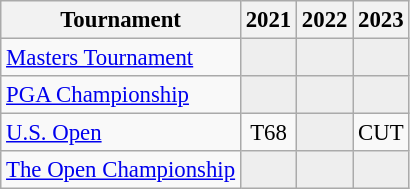<table class="wikitable" style="font-size:95%;text-align:center;">
<tr>
<th>Tournament</th>
<th>2021</th>
<th>2022</th>
<th>2023</th>
</tr>
<tr>
<td align=left><a href='#'>Masters Tournament</a></td>
<td style="background:#eeeeee;"></td>
<td style="background:#eeeeee;"></td>
<td style="background:#eeeeee;"></td>
</tr>
<tr>
<td align=left><a href='#'>PGA Championship</a></td>
<td style="background:#eeeeee;"></td>
<td style="background:#eeeeee;"></td>
<td style="background:#eeeeee;"></td>
</tr>
<tr>
<td align=left><a href='#'>U.S. Open</a></td>
<td>T68</td>
<td style="background:#eeeeee;"></td>
<td>CUT</td>
</tr>
<tr>
<td align=left><a href='#'>The Open Championship</a></td>
<td style="background:#eeeeee;"></td>
<td style="background:#eeeeee;"></td>
<td style="background:#eeeeee;"></td>
</tr>
</table>
